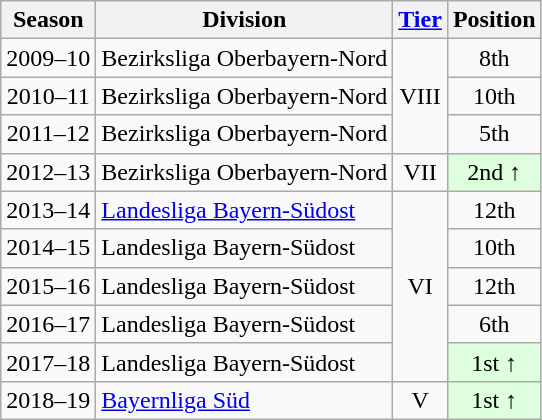<table class="wikitable">
<tr>
<th>Season</th>
<th>Division</th>
<th><a href='#'>Tier</a></th>
<th>Position</th>
</tr>
<tr align="center">
<td>2009–10</td>
<td align="left">Bezirksliga Oberbayern-Nord</td>
<td rowspan=3>VIII</td>
<td>8th</td>
</tr>
<tr align="center">
<td>2010–11</td>
<td align="left">Bezirksliga Oberbayern-Nord</td>
<td>10th</td>
</tr>
<tr align="center">
<td>2011–12</td>
<td align="left">Bezirksliga Oberbayern-Nord</td>
<td>5th</td>
</tr>
<tr align="center">
<td>2012–13</td>
<td align="left">Bezirksliga Oberbayern-Nord</td>
<td>VII</td>
<td style="background:#ddffdd">2nd ↑</td>
</tr>
<tr align="center">
<td>2013–14</td>
<td align="left"><a href='#'>Landesliga Bayern-Südost</a></td>
<td rowspan="5">VI</td>
<td>12th</td>
</tr>
<tr align="center">
<td>2014–15</td>
<td align="left">Landesliga Bayern-Südost</td>
<td>10th</td>
</tr>
<tr align="center">
<td>2015–16</td>
<td align="left">Landesliga Bayern-Südost</td>
<td>12th</td>
</tr>
<tr align="center">
<td>2016–17</td>
<td align="left">Landesliga Bayern-Südost</td>
<td>6th</td>
</tr>
<tr align="center">
<td>2017–18</td>
<td align="left">Landesliga Bayern-Südost</td>
<td style="background:#ddffdd">1st ↑</td>
</tr>
<tr align="center">
<td>2018–19</td>
<td align="left"><a href='#'>Bayernliga Süd</a></td>
<td>V</td>
<td style="background:#ddffdd">1st ↑</td>
</tr>
</table>
